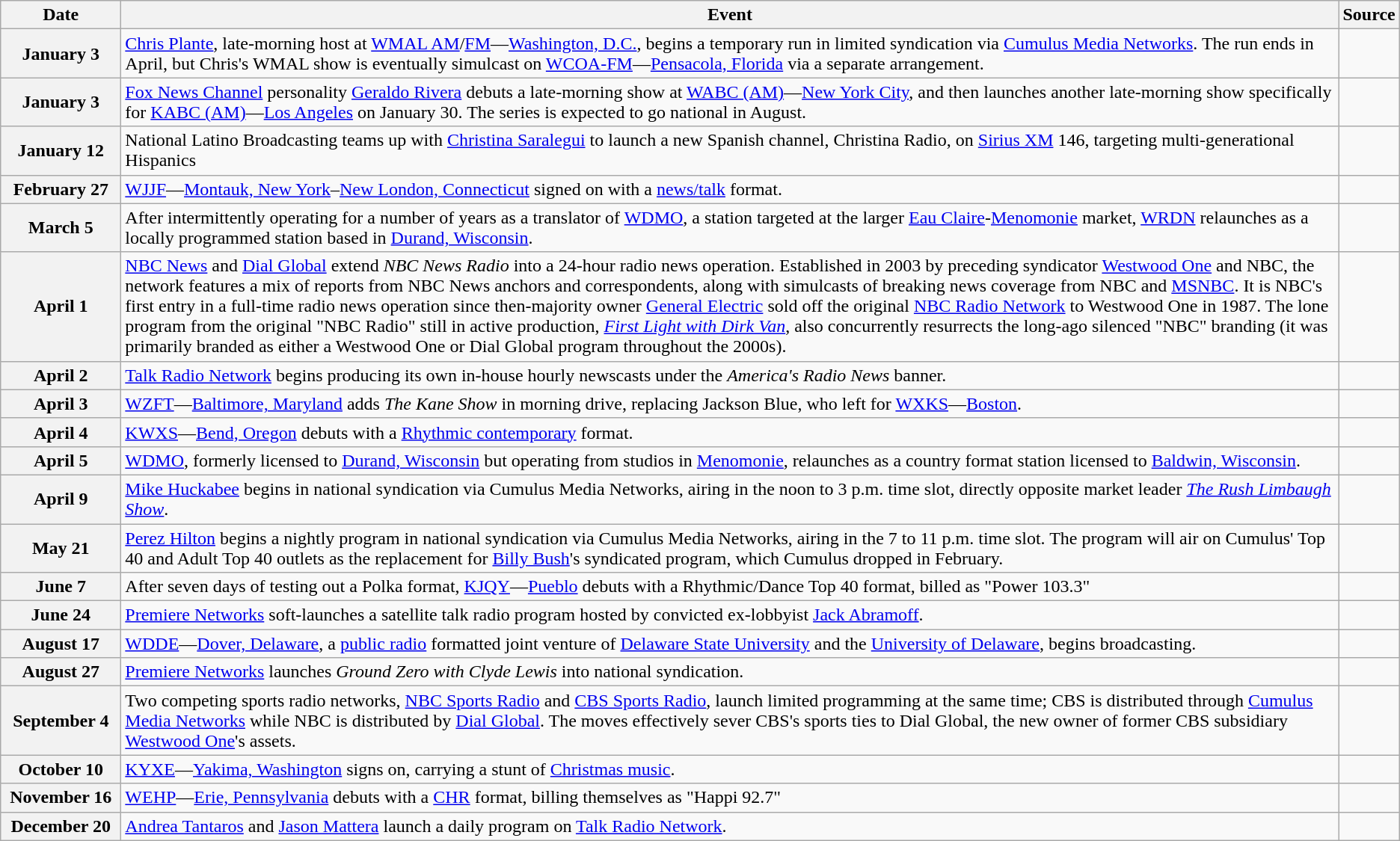<table class=wikitable>
<tr>
<th width=100>Date</th>
<th>Event</th>
<th>Source</th>
</tr>
<tr>
<th>January 3</th>
<td><a href='#'>Chris Plante</a>, late-morning host at <a href='#'>WMAL AM</a>/<a href='#'>FM</a>—<a href='#'>Washington, D.C.</a>, begins a temporary run in limited syndication via <a href='#'>Cumulus Media Networks</a>. The run ends in April, but Chris's WMAL show is eventually simulcast on <a href='#'>WCOA-FM</a>—<a href='#'>Pensacola, Florida</a> via a separate arrangement.</td>
<td></td>
</tr>
<tr>
<th>January 3</th>
<td><a href='#'>Fox News Channel</a> personality <a href='#'>Geraldo Rivera</a> debuts a late-morning show at <a href='#'>WABC (AM)</a>—<a href='#'>New York City</a>, and then launches another late-morning show specifically for <a href='#'>KABC (AM)</a>—<a href='#'>Los Angeles</a> on January 30. The series is expected to go national in August.</td>
<td></td>
</tr>
<tr>
<th>January 12</th>
<td>National Latino Broadcasting teams up with <a href='#'>Christina Saralegui</a> to launch a new Spanish channel, Christina Radio, on <a href='#'>Sirius XM</a> 146, targeting multi-generational Hispanics</td>
<td></td>
</tr>
<tr>
<th>February 27</th>
<td><a href='#'>WJJF</a>—<a href='#'>Montauk, New York</a>–<a href='#'>New London, Connecticut</a> signed on with a <a href='#'>news/talk</a> format.</td>
<td></td>
</tr>
<tr>
<th>March 5</th>
<td>After intermittently operating for a number of years as a translator of <a href='#'>WDMO</a>, a station targeted at the larger <a href='#'>Eau Claire</a>-<a href='#'>Menomonie</a> market, <a href='#'>WRDN</a> relaunches as a locally programmed station based in <a href='#'>Durand, Wisconsin</a>.</td>
<td></td>
</tr>
<tr>
<th>April 1</th>
<td><a href='#'>NBC News</a> and <a href='#'>Dial Global</a> extend <em>NBC News Radio</em> into a 24-hour radio news operation. Established in 2003 by preceding syndicator <a href='#'>Westwood One</a> and NBC, the network features a mix of reports from NBC News anchors and correspondents, along with simulcasts of breaking news coverage from NBC and <a href='#'>MSNBC</a>. It is NBC's first entry in a full-time radio news operation since then-majority owner <a href='#'>General Electric</a> sold off the original <a href='#'>NBC Radio Network</a> to Westwood One in 1987. The lone program from the original "NBC Radio" still in active production, <em><a href='#'>First Light with Dirk Van</a></em>, also concurrently resurrects the long-ago silenced "NBC" branding (it was primarily branded as either a Westwood One or Dial Global program throughout the 2000s).</td>
<td></td>
</tr>
<tr>
<th>April 2</th>
<td><a href='#'>Talk Radio Network</a> begins producing its own in-house hourly newscasts under the <em>America's Radio News</em> banner.</td>
<td></td>
</tr>
<tr>
<th>April 3</th>
<td><a href='#'>WZFT</a>—<a href='#'>Baltimore, Maryland</a> adds <em>The Kane Show</em> in morning drive, replacing Jackson Blue, who left for <a href='#'>WXKS</a>—<a href='#'>Boston</a>.</td>
<td></td>
</tr>
<tr>
<th>April 4</th>
<td><a href='#'>KWXS</a>—<a href='#'>Bend, Oregon</a> debuts with a <a href='#'>Rhythmic contemporary</a> format.</td>
<td></td>
</tr>
<tr>
<th>April 5</th>
<td><a href='#'>WDMO</a>, formerly licensed to <a href='#'>Durand, Wisconsin</a> but operating from studios in <a href='#'>Menomonie</a>, relaunches as a country format station licensed to <a href='#'>Baldwin, Wisconsin</a>.</td>
<td></td>
</tr>
<tr>
<th>April 9</th>
<td><a href='#'>Mike Huckabee</a> begins in national syndication via Cumulus Media Networks, airing in the noon to 3 p.m. time slot, directly opposite market leader <em><a href='#'>The Rush Limbaugh Show</a></em>.</td>
<td></td>
</tr>
<tr>
<th>May 21</th>
<td><a href='#'>Perez Hilton</a> begins a nightly program in national syndication via Cumulus Media Networks, airing in the 7 to 11 p.m. time slot. The program will air on Cumulus' Top 40 and Adult Top 40 outlets as the replacement for <a href='#'>Billy Bush</a>'s syndicated program, which Cumulus dropped in February.</td>
<td></td>
</tr>
<tr>
<th>June 7</th>
<td>After seven days of testing out a Polka format, <a href='#'>KJQY</a>—<a href='#'>Pueblo</a> debuts with a Rhythmic/Dance Top 40 format, billed as "Power 103.3"</td>
<td></td>
</tr>
<tr>
<th>June 24</th>
<td><a href='#'>Premiere Networks</a> soft-launches a satellite talk radio program hosted by convicted ex-lobbyist <a href='#'>Jack Abramoff</a>.</td>
<td></td>
</tr>
<tr>
<th>August 17</th>
<td><a href='#'>WDDE</a>—<a href='#'>Dover, Delaware</a>, a <a href='#'>public radio</a> formatted joint venture of <a href='#'>Delaware State University</a> and the <a href='#'>University of Delaware</a>, begins broadcasting.</td>
<td></td>
</tr>
<tr>
<th>August 27</th>
<td><a href='#'>Premiere Networks</a> launches <em>Ground Zero with Clyde Lewis</em> into national syndication.</td>
<td></td>
</tr>
<tr>
<th>September 4</th>
<td>Two competing sports radio networks, <a href='#'>NBC Sports Radio</a> and <a href='#'>CBS Sports Radio</a>, launch limited programming at the same time; CBS is distributed through <a href='#'>Cumulus Media Networks</a> while NBC is distributed by <a href='#'>Dial Global</a>. The moves effectively sever CBS's sports ties to Dial Global, the new owner of former CBS subsidiary <a href='#'>Westwood One</a>'s assets.</td>
<td></td>
</tr>
<tr>
<th>October 10</th>
<td><a href='#'>KYXE</a>—<a href='#'>Yakima, Washington</a> signs on, carrying a stunt of <a href='#'>Christmas music</a>.</td>
<td></td>
</tr>
<tr>
<th>November 16</th>
<td><a href='#'>WEHP</a>—<a href='#'>Erie, Pennsylvania</a> debuts with a <a href='#'>CHR</a> format, billing themselves as "Happi 92.7"</td>
<td></td>
</tr>
<tr>
<th>December 20</th>
<td><a href='#'>Andrea Tantaros</a> and <a href='#'>Jason Mattera</a> launch a daily program on <a href='#'>Talk Radio Network</a>.</td>
<td></td>
</tr>
</table>
